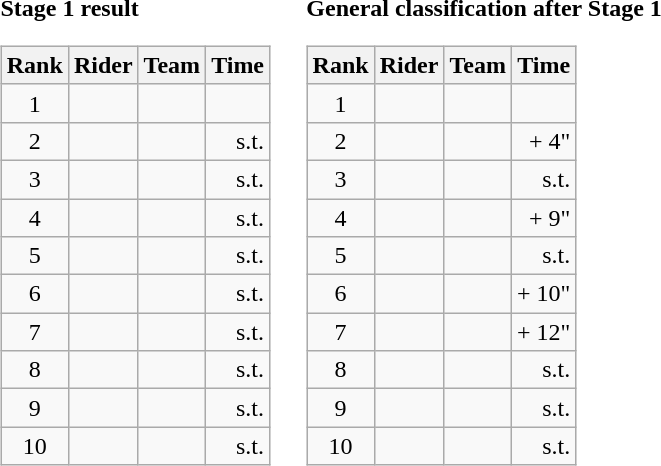<table>
<tr>
<td><strong>Stage 1 result</strong><br><table class="wikitable">
<tr>
<th scope="col">Rank</th>
<th scope="col">Rider</th>
<th scope="col">Team</th>
<th scope="col">Time</th>
</tr>
<tr>
<td style="text-align:center;">1</td>
<td></td>
<td></td>
<td style="text-align:right;"></td>
</tr>
<tr>
<td style="text-align:center;">2</td>
<td></td>
<td></td>
<td style="text-align:right;">s.t.</td>
</tr>
<tr>
<td style="text-align:center;">3</td>
<td></td>
<td></td>
<td style="text-align:right;">s.t.</td>
</tr>
<tr>
<td style="text-align:center;">4</td>
<td></td>
<td></td>
<td style="text-align:right;">s.t.</td>
</tr>
<tr>
<td style="text-align:center;">5</td>
<td></td>
<td></td>
<td style="text-align:right;">s.t.</td>
</tr>
<tr>
<td style="text-align:center;">6</td>
<td></td>
<td></td>
<td style="text-align:right;">s.t.</td>
</tr>
<tr>
<td style="text-align:center;">7</td>
<td></td>
<td></td>
<td style="text-align:right;">s.t.</td>
</tr>
<tr>
<td style="text-align:center;">8</td>
<td></td>
<td></td>
<td style="text-align:right;">s.t.</td>
</tr>
<tr>
<td style="text-align:center;">9</td>
<td></td>
<td></td>
<td style="text-align:right;">s.t.</td>
</tr>
<tr>
<td style="text-align:center;">10</td>
<td></td>
<td></td>
<td style="text-align:right;">s.t.</td>
</tr>
</table>
</td>
<td></td>
<td><strong>General classification after Stage 1</strong><br><table class="wikitable">
<tr>
<th scope="col">Rank</th>
<th scope="col">Rider</th>
<th scope="col">Team</th>
<th scope="col">Time</th>
</tr>
<tr>
<td style="text-align:center;">1</td>
<td></td>
<td></td>
<td style="text-align:right;"></td>
</tr>
<tr>
<td style="text-align:center;">2</td>
<td></td>
<td></td>
<td style="text-align:right;">+ 4"</td>
</tr>
<tr>
<td style="text-align:center;">3</td>
<td></td>
<td></td>
<td style="text-align:right;">s.t.</td>
</tr>
<tr>
<td style="text-align:center;">4</td>
<td></td>
<td></td>
<td style="text-align:right;">+ 9"</td>
</tr>
<tr>
<td style="text-align:center;">5</td>
<td></td>
<td></td>
<td style="text-align:right;">s.t.</td>
</tr>
<tr>
<td style="text-align:center;">6</td>
<td></td>
<td></td>
<td style="text-align:right;">+ 10"</td>
</tr>
<tr>
<td style="text-align:center;">7</td>
<td></td>
<td></td>
<td style="text-align:right;">+ 12"</td>
</tr>
<tr>
<td style="text-align:center;">8</td>
<td></td>
<td></td>
<td style="text-align:right;">s.t.</td>
</tr>
<tr>
<td style="text-align:center;">9</td>
<td></td>
<td></td>
<td style="text-align:right;">s.t.</td>
</tr>
<tr>
<td style="text-align:center;">10</td>
<td></td>
<td></td>
<td style="text-align:right;">s.t.</td>
</tr>
</table>
</td>
</tr>
</table>
